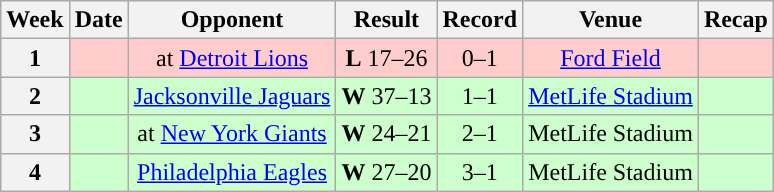<table class="wikitable" style="text-align:center">
<tr>
<th>Week</th>
<th>Date</th>
<th>Opponent</th>
<th>Result</th>
<th>Record</th>
<th>Venue</th>
<th>Recap</th>
</tr>
<tr style="background:#fcc">
<th>1</th>
<td></td>
<td>at <a href='#'>Detroit Lions</a></td>
<td><strong>L</strong> 17–26</td>
<td>0–1</td>
<td><a href='#'>Ford Field</a></td>
<td></td>
</tr>
<tr style="background:#cfc">
<th>2</th>
<td></td>
<td><a href='#'>Jacksonville Jaguars</a></td>
<td><strong>W</strong> 37–13</td>
<td>1–1</td>
<td><a href='#'>MetLife Stadium</a></td>
<td></td>
</tr>
<tr style="background:#cfc">
<th>3</th>
<td></td>
<td>at <a href='#'>New York Giants</a></td>
<td><strong>W</strong> 24–21 </td>
<td>2–1</td>
<td>MetLife Stadium</td>
<td></td>
</tr>
<tr style="background:#cfc">
<th>4</th>
<td></td>
<td><a href='#'>Philadelphia Eagles</a></td>
<td><strong>W</strong> 27–20</td>
<td>3–1</td>
<td>MetLife Stadium</td>
<td></td>
</tr>
</table>
